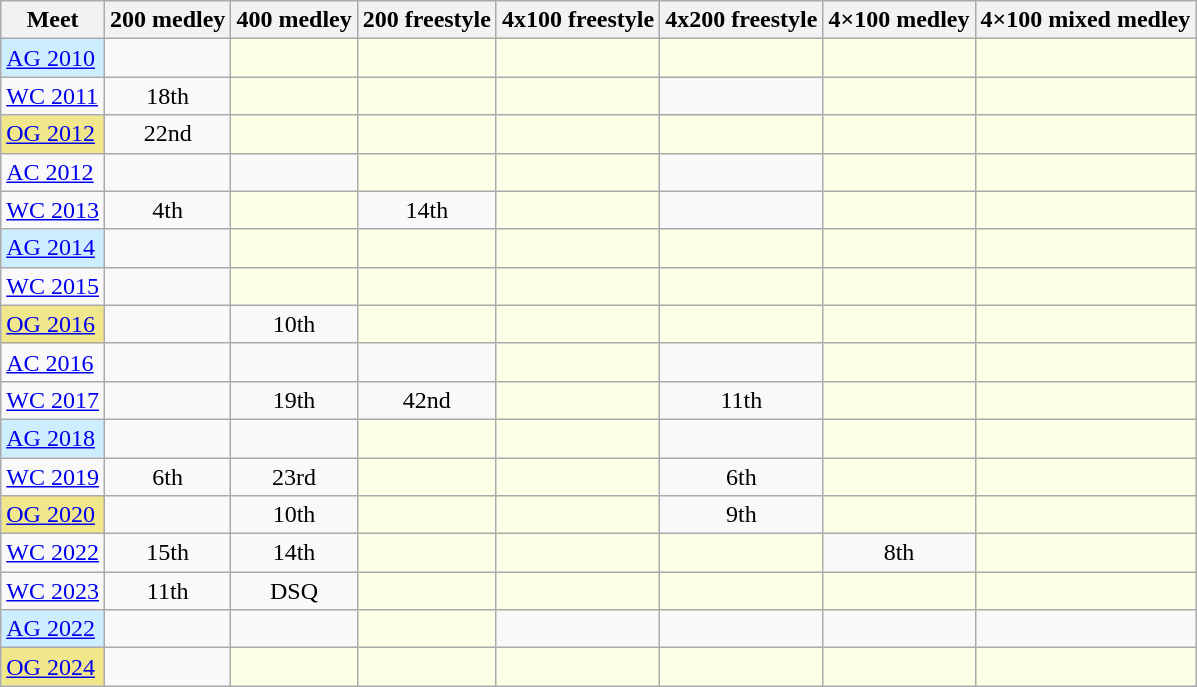<table class="sortable wikitable">
<tr>
<th>Meet</th>
<th class="unsortable">200 medley</th>
<th class="unsortable">400 medley</th>
<th class="unsortable">200 freestyle</th>
<th class="unsortable">4x100 freestyle</th>
<th class="unsortable">4x200 freestyle</th>
<th class="unsortable">4×100 medley</th>
<th class="unsortable">4×100 mixed medley</th>
</tr>
<tr>
<td style="background:#cceeff"><a href='#'>AG 2010</a></td>
<td align="center"></td>
<td style="background:#fdffe7"></td>
<td style="background:#fdffe7"></td>
<td style="background:#fdffe7"></td>
<td style="background:#fdffe7"></td>
<td style="background:#fdffe7"></td>
<td style="background:#fdffe7"></td>
</tr>
<tr>
<td><a href='#'>WC 2011</a></td>
<td align="center">18th</td>
<td style="background:#fdffe7"></td>
<td style="background:#fdffe7"></td>
<td style="background:#fdffe7"></td>
<td align="center"></td>
<td style="background:#fdffe7"></td>
<td style="background:#fdffe7"></td>
</tr>
<tr>
<td style="background:#f0e68c"><a href='#'>OG 2012</a></td>
<td align="center">22nd</td>
<td style="background:#fdffe7"></td>
<td style="background:#fdffe7"></td>
<td style="background:#fdffe7"></td>
<td style="background:#fdffe7"></td>
<td style="background:#fdffe7"></td>
<td style="background:#fdffe7"></td>
</tr>
<tr>
<td><a href='#'>AC 2012</a></td>
<td align="center"></td>
<td align="center"></td>
<td style="background:#fdffe7"></td>
<td style="background:#fdffe7"></td>
<td align="center"></td>
<td style="background:#fdffe7"></td>
<td style="background:#fdffe7"></td>
</tr>
<tr>
<td><a href='#'>WC 2013</a></td>
<td align="center">4th</td>
<td style="background:#fdffe7"></td>
<td align="center">14th</td>
<td style="background:#fdffe7"></td>
<td align="center"></td>
<td style="background:#fdffe7"></td>
<td style="background:#fdffe7"></td>
</tr>
<tr>
<td style="background:#cceeff"><a href='#'>AG 2014</a></td>
<td align="center"></td>
<td style="background:#fdffe7"></td>
<td style="background:#fdffe7"></td>
<td style="background:#fdffe7"></td>
<td style="background:#fdffe7"></td>
<td style="background:#fdffe7"></td>
<td style="background:#fdffe7"></td>
</tr>
<tr>
<td><a href='#'>WC 2015</a></td>
<td align="center"></td>
<td style="background:#fdffe7"></td>
<td style="background:#fdffe7"></td>
<td style="background:#fdffe7"></td>
<td style="background:#fdffe7"></td>
<td style="background:#fdffe7"></td>
<td style="background:#fdffe7"></td>
</tr>
<tr>
<td style="background:#f0e68c"><a href='#'>OG 2016</a></td>
<td align="center"></td>
<td align="center">10th</td>
<td style="background:#fdffe7"></td>
<td style="background:#fdffe7"></td>
<td style="background:#fdffe7"></td>
<td style="background:#fdffe7"></td>
<td style="background:#fdffe7"></td>
</tr>
<tr>
<td><a href='#'>AC 2016</a></td>
<td align="center"></td>
<td align="center"></td>
<td align="center"></td>
<td style="background:#fdffe7"></td>
<td align="center"></td>
<td style="background:#fdffe7"></td>
<td style="background:#fdffe7"></td>
</tr>
<tr>
<td><a href='#'>WC 2017</a></td>
<td align="center"></td>
<td align="center">19th</td>
<td align="center">42nd</td>
<td style="background:#fdffe7"></td>
<td align="center">11th</td>
<td style="background:#fdffe7"></td>
<td style="background:#fdffe7"></td>
</tr>
<tr>
<td style="background:#cceeff"><a href='#'>AG 2018</a></td>
<td align="center"></td>
<td align="center"></td>
<td style="background:#fdffe7"></td>
<td style="background:#fdffe7"></td>
<td align="center"></td>
<td style="background:#fdffe7"></td>
<td style="background:#fdffe7"></td>
</tr>
<tr>
<td><a href='#'>WC 2019</a></td>
<td align="center">6th</td>
<td align="center">23rd</td>
<td style="background:#fdffe7"></td>
<td style="background:#fdffe7"></td>
<td align="center">6th</td>
<td style="background:#fdffe7"></td>
<td style="background:#fdffe7"></td>
</tr>
<tr>
<td style="background:#f0e68c"><a href='#'>OG 2020</a></td>
<td align="center"></td>
<td align="center">10th</td>
<td style="background:#fdffe7"></td>
<td style="background:#fdffe7"></td>
<td align="center">9th</td>
<td style="background:#fdffe7"></td>
<td style="background:#fdffe7"></td>
</tr>
<tr>
<td><a href='#'>WC 2022</a></td>
<td align="center">15th</td>
<td align="center">14th</td>
<td style="background:#fdffe7"></td>
<td style="background:#fdffe7"></td>
<td style="background:#fdffe7"></td>
<td align="center">8th</td>
<td style="background:#fdffe7"></td>
</tr>
<tr>
<td><a href='#'>WC 2023</a></td>
<td align="center">11th</td>
<td align="center">DSQ</td>
<td style="background:#fdffe7"></td>
<td style="background:#fdffe7"></td>
<td style="background:#fdffe7"></td>
<td style="background:#fdffe7"></td>
<td style="background:#fdffe7"></td>
</tr>
<tr>
<td style="background:#cceeff"><a href='#'>AG 2022</a></td>
<td align="center"></td>
<td align="center"></td>
<td style="background:#fdffe7"></td>
<td align="center"></td>
<td align="center"></td>
<td align="center"></td>
<td align="center"></td>
</tr>
<tr>
<td style="background:#f0e68c"><a href='#'>OG 2024</a></td>
<td align="center"></td>
<td style="background:#fdffe7"></td>
<td style="background:#fdffe7"></td>
<td style="background:#fdffe7"></td>
<td style="background:#fdffe7"></td>
<td style="background:#fdffe7"></td>
<td style="background:#fdffe7"></td>
</tr>
</table>
